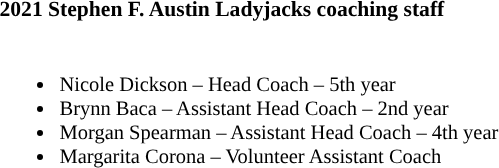<table class="toccolours" style="text-align: left; font-size:90%;">
<tr>
<th colspan="9">2021 Stephen F. Austin Ladyjacks coaching staff</th>
</tr>
<tr>
<td style="font-size: 95%;" valign="top"><br><ul><li>Nicole Dickson – Head Coach – 5th year</li><li>Brynn Baca – Assistant Head Coach – 2nd year</li><li>Morgan Spearman – Assistant Head Coach – 4th year</li><li>Margarita Corona – Volunteer Assistant Coach</li></ul></td>
</tr>
</table>
